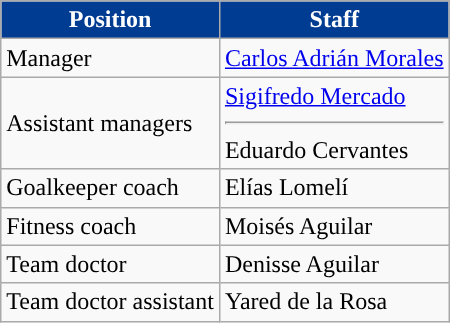<table class="wikitable">
<tr>
<th style=background-color:#003C92;color:white>Position</th>
<th style=background-color:#003C92;color:white>Staff</th>
</tr>
<tr>
<td>Manager</td>
<td> <a href='#'>Carlos Adrián Morales</a></td>
</tr>
<tr>
<td>Assistant managers</td>
<td> <a href='#'>Sigifredo Mercado</a><hr> Eduardo Cervantes</td>
</tr>
<tr>
<td>Goalkeeper coach</td>
<td> Elías Lomelí</td>
</tr>
<tr>
<td>Fitness coach</td>
<td> Moisés Aguilar</td>
</tr>
<tr>
<td>Team doctor</td>
<td> Denisse Aguilar</td>
</tr>
<tr>
<td>Team doctor assistant</td>
<td> Yared de la Rosa</td>
</tr>
</table>
